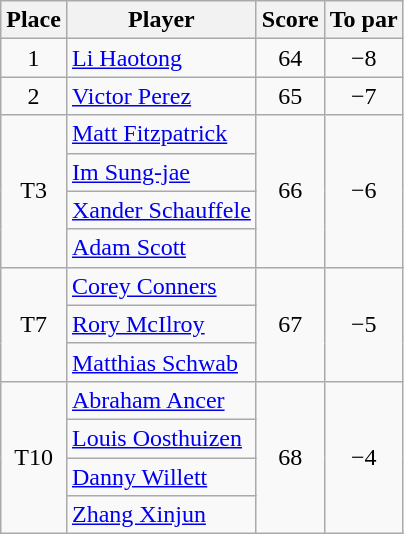<table class="wikitable">
<tr>
<th>Place</th>
<th>Player</th>
<th>Score</th>
<th>To par</th>
</tr>
<tr>
<td align=center>1</td>
<td> <a href='#'>Li Haotong</a></td>
<td align=center>64</td>
<td align=center>−8</td>
</tr>
<tr>
<td align=center>2</td>
<td> <a href='#'>Victor Perez</a></td>
<td align=center>65</td>
<td align=center>−7</td>
</tr>
<tr>
<td rowspan=4 align=center>T3</td>
<td> <a href='#'>Matt Fitzpatrick</a></td>
<td rowspan=4 align=center>66</td>
<td rowspan=4 align=center>−6</td>
</tr>
<tr>
<td> <a href='#'>Im Sung-jae</a></td>
</tr>
<tr>
<td> <a href='#'>Xander Schauffele</a></td>
</tr>
<tr>
<td> <a href='#'>Adam Scott</a></td>
</tr>
<tr>
<td rowspan=3 align=center>T7</td>
<td> <a href='#'>Corey Conners</a></td>
<td rowspan=3 align=center>67</td>
<td rowspan=3 align=center>−5</td>
</tr>
<tr>
<td> <a href='#'>Rory McIlroy</a></td>
</tr>
<tr>
<td> <a href='#'>Matthias Schwab</a></td>
</tr>
<tr>
<td rowspan=4 align=center>T10</td>
<td> <a href='#'>Abraham Ancer</a></td>
<td rowspan=4 align=center>68</td>
<td rowspan=4 align=center>−4</td>
</tr>
<tr>
<td> <a href='#'>Louis Oosthuizen</a></td>
</tr>
<tr>
<td> <a href='#'>Danny Willett</a></td>
</tr>
<tr>
<td> <a href='#'>Zhang Xinjun</a></td>
</tr>
</table>
